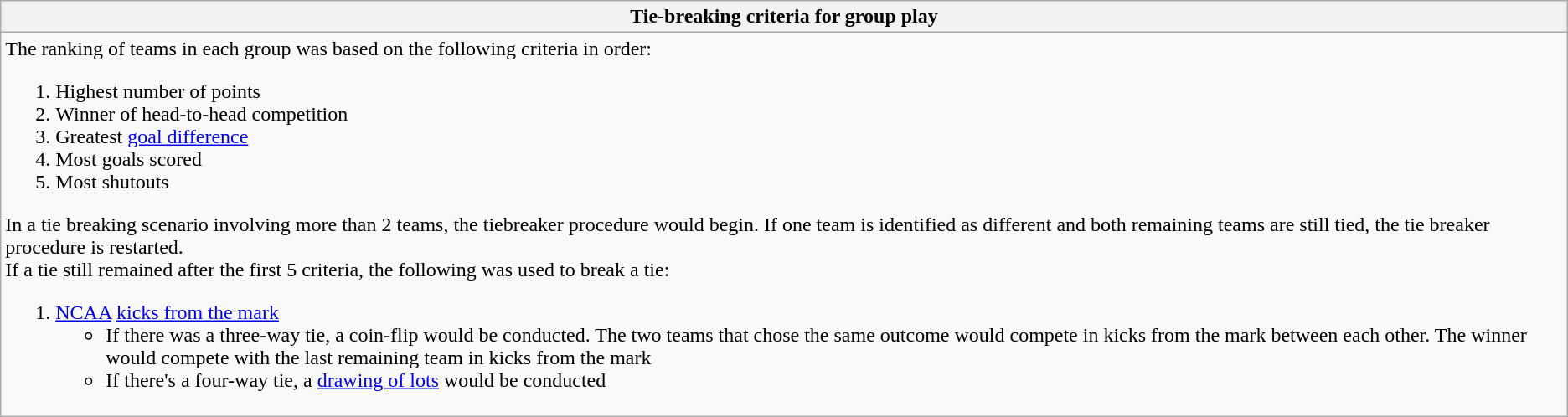<table class="wikitable mw-collapsible mw-collapsed">
<tr>
<th>Tie-breaking criteria for group play</th>
</tr>
<tr>
<td>The ranking of teams in each group was based on the following criteria in order:<br><ol><li>Highest number of points</li><li>Winner of head-to-head competition</li><li>Greatest <a href='#'>goal difference</a></li><li>Most goals scored</li><li>Most shutouts</li></ol>In a tie breaking scenario involving more than 2 teams, the tiebreaker procedure would begin. If one team is identified as different and both remaining teams are still tied, the tie breaker procedure is restarted.<br>If a tie still remained after the first 5 criteria, the following was used to break a tie:<ol><li><a href='#'>NCAA</a> <a href='#'>kicks from the mark</a><ul><li>If there was a three-way tie, a coin-flip would be conducted. The two teams that chose the same outcome would compete in kicks from the mark between each other. The winner would compete with the last remaining team in kicks from the mark</li><li>If there's a four-way tie, a <a href='#'>drawing of lots</a> would be conducted</li></ul></li></ol></td>
</tr>
</table>
